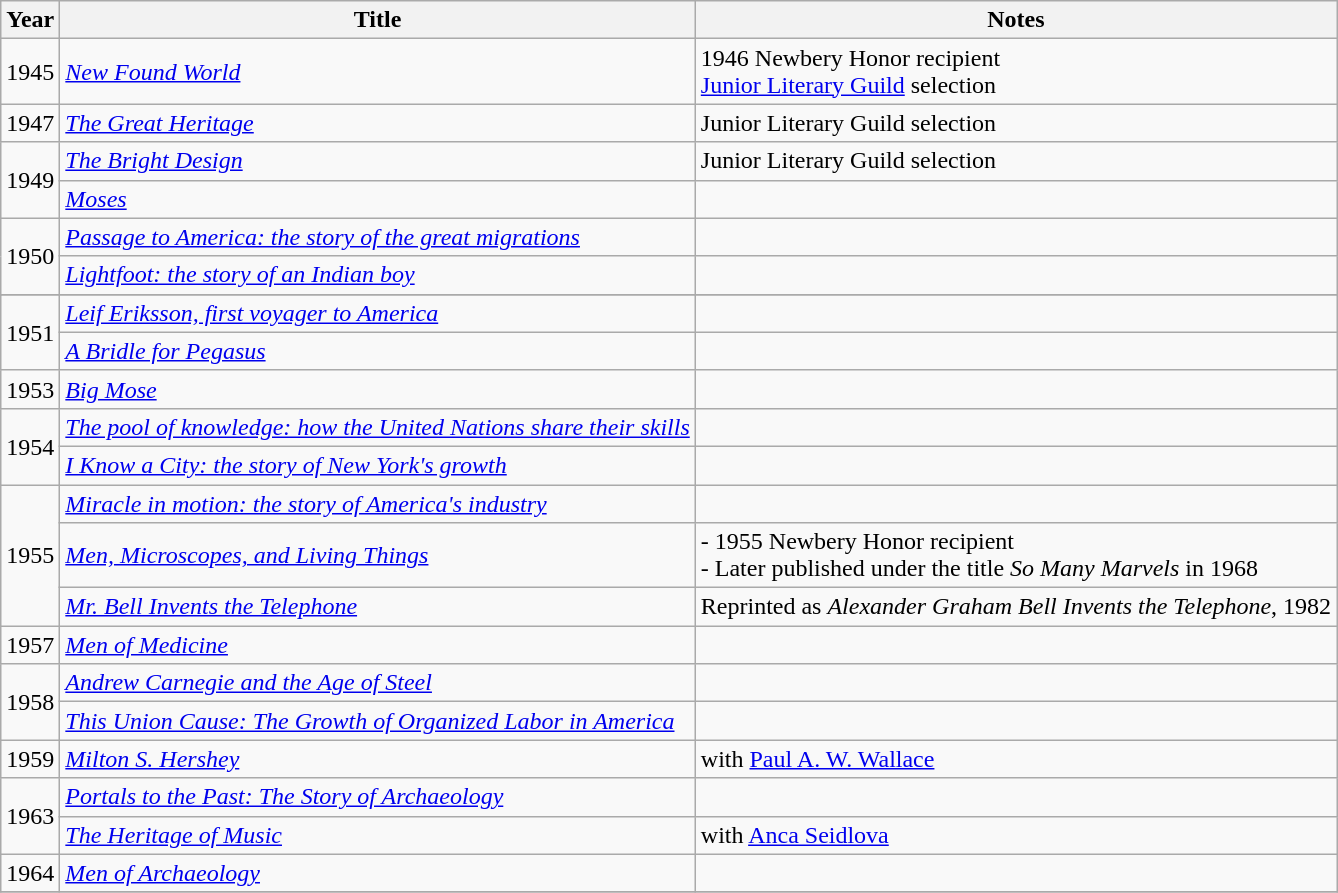<table class="wikitable">
<tr>
<th>Year</th>
<th>Title</th>
<th>Notes</th>
</tr>
<tr>
<td>1945</td>
<td><em><a href='#'>New Found World</a></em></td>
<td>1946 Newbery Honor recipient<br><a href='#'>Junior Literary Guild</a> selection</td>
</tr>
<tr>
<td>1947</td>
<td><em><a href='#'>The Great Heritage</a></em></td>
<td>Junior Literary Guild selection</td>
</tr>
<tr>
<td rowspan="2">1949</td>
<td><em><a href='#'>The Bright Design</a></em></td>
<td>Junior Literary Guild selection</td>
</tr>
<tr>
<td><em><a href='#'>Moses</a></em></td>
<td></td>
</tr>
<tr>
<td rowspan="2">1950</td>
<td><em><a href='#'>Passage to America: the story of the great migrations</a></em></td>
<td></td>
</tr>
<tr>
<td><em><a href='#'>Lightfoot: the story of an Indian boy</a></em></td>
<td></td>
</tr>
<tr>
</tr>
<tr>
<td rowspan="2">1951</td>
<td><em><a href='#'>Leif Eriksson, first voyager to America</a></em></td>
<td></td>
</tr>
<tr>
<td><em><a href='#'>A Bridle for Pegasus</a></em></td>
<td></td>
</tr>
<tr>
<td>1953</td>
<td><em><a href='#'>Big Mose</a></em></td>
<td></td>
</tr>
<tr>
<td rowspan="2">1954</td>
<td><em><a href='#'>The pool of knowledge: how the United Nations share their skills</a></em></td>
<td></td>
</tr>
<tr>
<td><em><a href='#'>I Know a City: the story of New York's growth</a></em></td>
<td></td>
</tr>
<tr>
<td rowspan="3">1955</td>
<td><em><a href='#'>Miracle in motion: the story of America's industry</a></em></td>
<td></td>
</tr>
<tr>
<td><em><a href='#'>Men, Microscopes, and Living Things</a></em></td>
<td>- 1955 Newbery Honor recipient <br>- Later published under the title <em>So Many Marvels</em> in 1968</td>
</tr>
<tr>
<td><em><a href='#'>Mr. Bell Invents the Telephone</a></em></td>
<td>Reprinted as <em>Alexander Graham Bell Invents the Telephone</em>, 1982 </td>
</tr>
<tr>
<td>1957</td>
<td><em><a href='#'>Men of Medicine</a></em></td>
<td></td>
</tr>
<tr>
<td rowspan="2">1958</td>
<td><em><a href='#'>Andrew Carnegie and the Age of Steel</a></em></td>
<td></td>
</tr>
<tr>
<td><em><a href='#'>This Union Cause: The Growth of Organized Labor in America</a></em></td>
<td></td>
</tr>
<tr>
<td>1959</td>
<td><em><a href='#'>Milton S. Hershey</a></em></td>
<td>with <a href='#'>Paul A. W. Wallace</a></td>
</tr>
<tr>
<td rowspan="2">1963</td>
<td><em><a href='#'>Portals to the Past: The Story of Archaeology</a></em></td>
<td></td>
</tr>
<tr>
<td><em><a href='#'>The Heritage of Music</a></em></td>
<td>with <a href='#'>Anca Seidlova</a></td>
</tr>
<tr>
<td>1964</td>
<td><em><a href='#'>Men of Archaeology</a></em></td>
<td></td>
</tr>
<tr>
</tr>
</table>
